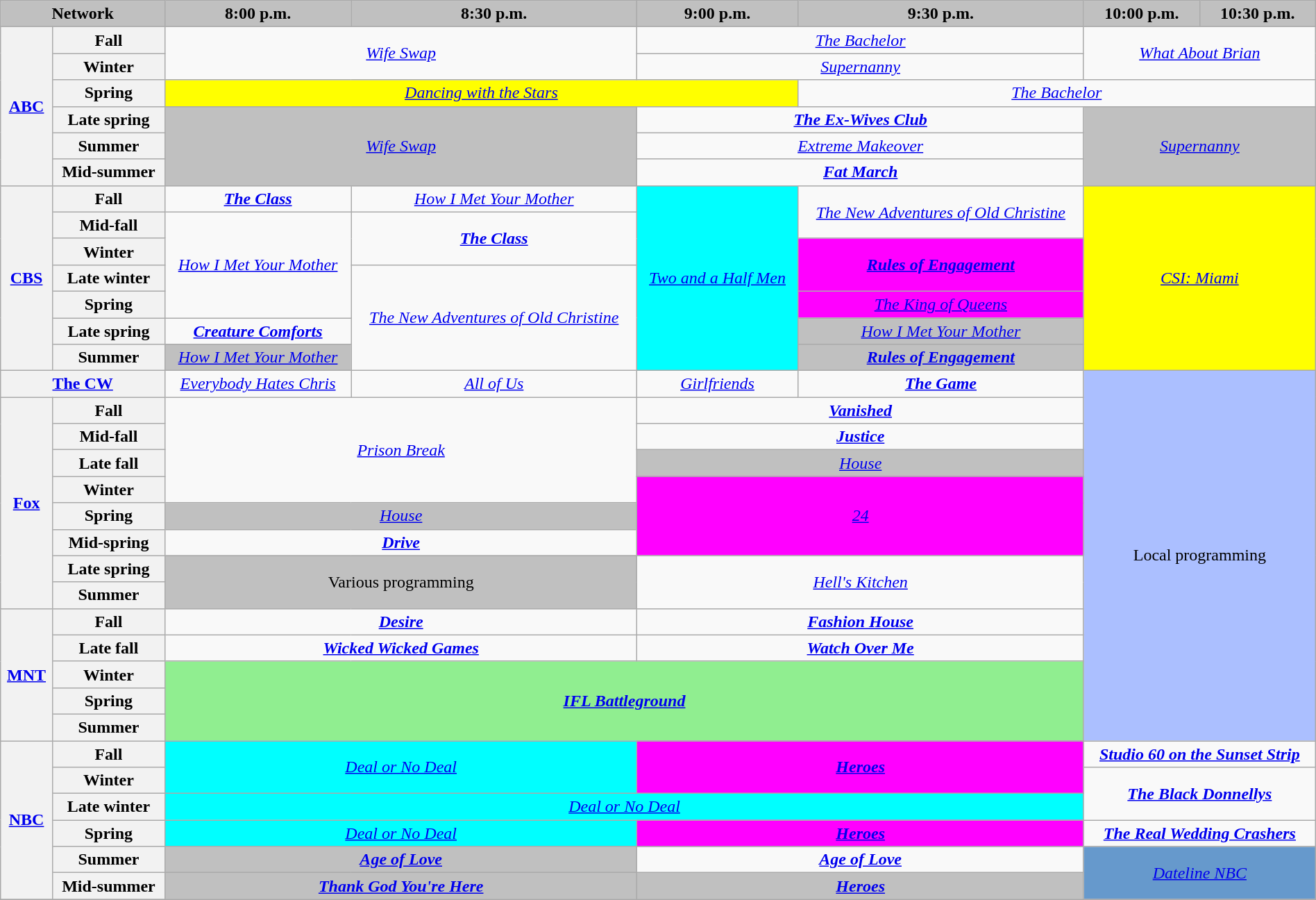<table class="wikitable" style="width:100%;margin-right:0;text-align:center">
<tr>
<th colspan="2" style="background-color:#C0C0C0;text-align:center">Network</th>
<th style="background-color:#C0C0C0;text-align:center">8:00 p.m.</th>
<th style="background-color:#C0C0C0;text-align:center">8:30 p.m.</th>
<th style="background-color:#C0C0C0;text-align:center">9:00 p.m.</th>
<th style="background-color:#C0C0C0;text-align:center">9:30 p.m.</th>
<th style="background-color:#C0C0C0;text-align:center">10:00 p.m.</th>
<th style="background-color:#C0C0C0;text-align:center">10:30 p.m.</th>
</tr>
<tr>
<th rowspan="6"><a href='#'>ABC</a></th>
<th>Fall</th>
<td colspan="2" rowspan="2"><em><a href='#'>Wife Swap</a></em></td>
<td colspan="2"><em><a href='#'>The Bachelor</a></em></td>
<td colspan="2" rowspan="2"><em><a href='#'>What About Brian</a></em></td>
</tr>
<tr>
<th>Winter</th>
<td colspan="2"><em><a href='#'>Supernanny</a></em></td>
</tr>
<tr>
<th>Spring</th>
<td colspan="3" style="background:yellow;"><em><a href='#'>Dancing with the Stars</a></em> </td>
<td colspan="3"><em><a href='#'>The Bachelor</a></em></td>
</tr>
<tr>
<th>Late spring</th>
<td colspan="2" rowspan="3" style="background:#C0C0C0;"><em><a href='#'>Wife Swap</a></em> </td>
<td colspan="2"><strong><em><a href='#'>The Ex-Wives Club</a></em></strong></td>
<td colspan="2" rowspan="3" style="background:#C0C0C0;"><em><a href='#'>Supernanny</a></em> </td>
</tr>
<tr>
<th>Summer</th>
<td colspan="2"><em><a href='#'>Extreme Makeover</a></em></td>
</tr>
<tr>
<th>Mid-summer</th>
<td colspan="2"><strong><em><a href='#'>Fat March</a></em></strong></td>
</tr>
<tr>
<th rowspan="7"><a href='#'>CBS</a></th>
<th>Fall</th>
<td><strong><em><a href='#'>The Class</a></em></strong></td>
<td><em><a href='#'>How I Met Your Mother</a></em></td>
<td rowspan="7" style="background:cyan;"><em><a href='#'>Two and a Half Men</a></em> </td>
<td rowspan="2"><em><a href='#'>The New Adventures of Old Christine</a></em></td>
<td colspan="2" rowspan="7" style="background:yellow;"><em><a href='#'>CSI: Miami</a></em> </td>
</tr>
<tr>
<th>Mid-fall</th>
<td rowspan="4"><em><a href='#'>How I Met Your Mother</a></em></td>
<td rowspan="2"><strong><em><a href='#'>The Class</a></em></strong></td>
</tr>
<tr>
<th>Winter</th>
<td rowspan="2" style="background:magenta;"><strong><em><a href='#'>Rules of Engagement</a></em></strong> </td>
</tr>
<tr>
<th>Late winter</th>
<td rowspan="4"><em><a href='#'>The New Adventures of Old Christine</a></em></td>
</tr>
<tr>
<th>Spring</th>
<td style="background:magenta;"><em><a href='#'>The King of Queens</a></em> </td>
</tr>
<tr>
<th>Late spring</th>
<td><strong><em><a href='#'>Creature Comforts</a></em></strong></td>
<td style="background:#C0C0C0;"><em><a href='#'>How I Met Your Mother</a></em> </td>
</tr>
<tr>
<th>Summer</th>
<td style="background:#C0C0C0;"><em><a href='#'>How I Met Your Mother</a></em> </td>
<td style="background:#C0C0C0;"><strong><em><a href='#'>Rules of Engagement</a></em></strong> </td>
</tr>
<tr>
<th colspan="2"><a href='#'>The CW</a></th>
<td><em><a href='#'>Everybody Hates Chris</a></em></td>
<td><em><a href='#'>All of Us</a></em></td>
<td><em><a href='#'>Girlfriends</a></em></td>
<td><strong><em><a href='#'>The Game</a></em></strong></td>
<td colspan="2" rowspan="14" style="background:#abbfff;">Local programming</td>
</tr>
<tr>
<th rowspan="8"><a href='#'>Fox</a></th>
<th>Fall</th>
<td colspan="2" rowspan="4"><em><a href='#'>Prison Break</a></em></td>
<td colspan="2"><strong><em><a href='#'>Vanished</a></em></strong></td>
</tr>
<tr>
<th>Mid-fall</th>
<td colspan="2"><strong><em><a href='#'>Justice</a></em></strong></td>
</tr>
<tr>
<th>Late fall</th>
<td colspan="2" style="background:#C0C0C0;"><em><a href='#'>House</a></em> </td>
</tr>
<tr>
<th>Winter</th>
<td colspan="2" rowspan="3" style="background:magenta;"><em><a href='#'>24</a></em> </td>
</tr>
<tr>
<th>Spring</th>
<td colspan="2" style="background:#C0C0C0;"><em><a href='#'>House</a></em> </td>
</tr>
<tr>
<th>Mid-spring</th>
<td colspan="2"><strong><em><a href='#'>Drive</a></em></strong></td>
</tr>
<tr>
<th>Late spring</th>
<td colspan="2" rowspan="2" style="background:#C0C0C0;">Various programming</td>
<td colspan="2" rowspan="2"><em><a href='#'>Hell's Kitchen</a></em></td>
</tr>
<tr>
<th>Summer</th>
</tr>
<tr>
<th rowspan="5"><a href='#'>MNT</a></th>
<th>Fall</th>
<td colspan="2"><strong><em><a href='#'>Desire</a></em></strong></td>
<td colspan="2"><strong><em><a href='#'>Fashion House</a></em></strong></td>
</tr>
<tr>
<th>Late fall</th>
<td colspan="2"><strong><em><a href='#'>Wicked Wicked Games</a></em></strong></td>
<td colspan="2"><strong><em><a href='#'>Watch Over Me</a></em></strong></td>
</tr>
<tr>
<th>Winter</th>
<td colspan="4" rowspan="3" style="background:lightgreen;"><strong><em><a href='#'>IFL Battleground</a></em></strong></td>
</tr>
<tr>
<th>Spring</th>
</tr>
<tr>
<th>Summer</th>
</tr>
<tr>
<th rowspan="6"><a href='#'>NBC</a></th>
<th>Fall</th>
<td colspan="2" rowspan="2" style="background:cyan;"><em><a href='#'>Deal or No Deal</a></em> </td>
<td colspan="2" rowspan="2" style="background:magenta;"><strong><em><a href='#'>Heroes</a></em></strong> </td>
<td colspan="2"><strong><em><a href='#'>Studio 60 on the Sunset Strip</a></em></strong></td>
</tr>
<tr>
<th>Winter</th>
<td colspan="2" rowspan="2"><strong><em><a href='#'>The Black Donnellys</a></em></strong></td>
</tr>
<tr>
<th>Late winter</th>
<td colspan="4" style="background:cyan;"><em><a href='#'>Deal or No Deal</a></em> </td>
</tr>
<tr>
<th>Spring</th>
<td colspan="2" style="background:cyan;"><em><a href='#'>Deal or No Deal</a></em> </td>
<td colspan="2" style="background:magenta;"><strong><em><a href='#'>Heroes</a></em></strong> </td>
<td colspan="2"><strong><em><a href='#'>The Real Wedding Crashers</a></em></strong></td>
</tr>
<tr>
<th>Summer</th>
<td colspan="2" style="background:#C0C0C0;"><strong><em><a href='#'>Age of Love</a></em></strong> </td>
<td colspan="2"><strong><em><a href='#'>Age of Love</a></em></strong></td>
<td colspan="2" rowspan="2" style="background:#6699CC;"><em><a href='#'>Dateline NBC</a></em></td>
</tr>
<tr>
<th>Mid-summer</th>
<td colspan="2" style="background:#C0C0C0;"><strong><em><a href='#'>Thank God You're Here</a></em></strong> </td>
<td colspan="2" style="background:#C0C0C0;"><strong><em><a href='#'>Heroes</a></em></strong> </td>
</tr>
<tr>
</tr>
</table>
